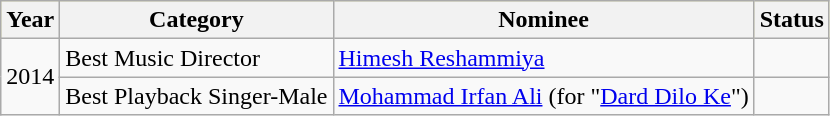<table class="wikitable">
<tr style="background:#ff9; text-align:center;">
<th>Year</th>
<th>Category</th>
<th>Nominee</th>
<th>Status</th>
</tr>
<tr>
<td rowspan=3>2014</td>
<td>Best Music Director</td>
<td><a href='#'>Himesh Reshammiya</a></td>
<td></td>
</tr>
<tr>
<td>Best Playback Singer-Male</td>
<td><a href='#'>Mohammad Irfan Ali</a> (for "<a href='#'>Dard Dilo Ke</a>")</td>
<td></td>
</tr>
</table>
